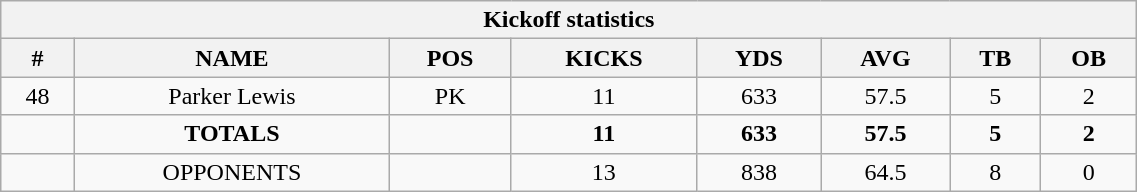<table style="width:60%; text-align:center;" class="wikitable collapsible collapsed">
<tr>
<th colspan="8">Kickoff statistics</th>
</tr>
<tr>
<th>#</th>
<th>NAME</th>
<th>POS</th>
<th>KICKS</th>
<th>YDS</th>
<th>AVG</th>
<th>TB</th>
<th>OB</th>
</tr>
<tr>
<td>48</td>
<td>Parker Lewis</td>
<td>PK</td>
<td>11</td>
<td>633</td>
<td>57.5</td>
<td>5</td>
<td>2</td>
</tr>
<tr>
<td></td>
<td><strong>TOTALS</strong></td>
<td></td>
<td><strong>11</strong></td>
<td><strong>633</strong></td>
<td><strong>57.5</strong></td>
<td><strong>5</strong></td>
<td><strong>2</strong></td>
</tr>
<tr>
<td></td>
<td>OPPONENTS</td>
<td></td>
<td>13</td>
<td>838</td>
<td>64.5</td>
<td>8</td>
<td>0</td>
</tr>
</table>
